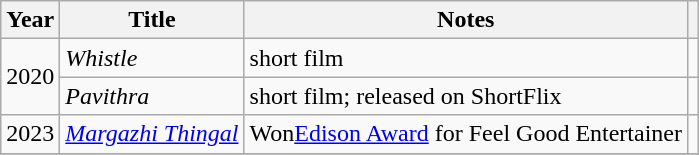<table class="wikitable sortable">
<tr>
<th>Year</th>
<th>Title</th>
<th>Notes</th>
<th class="unsortable"></th>
</tr>
<tr>
<td rowspan="2">2020</td>
<td><em>Whistle</em></td>
<td>short film</td>
<td></td>
</tr>
<tr>
<td><em>Pavithra</em></td>
<td>short film; released on ShortFlix</td>
<td></td>
</tr>
<tr>
<td>2023</td>
<td><em><a href='#'>Margazhi Thingal</a></em></td>
<td>Won<a href='#'>Edison Award</a> for Feel Good Entertainer</td>
<td></td>
</tr>
<tr>
</tr>
</table>
